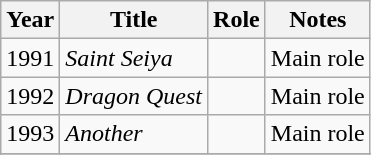<table class="wikitable">
<tr>
<th>Year</th>
<th>Title</th>
<th>Role</th>
<th>Notes</th>
</tr>
<tr>
<td>1991</td>
<td><em>Saint Seiya</em></td>
<td></td>
<td>Main role</td>
</tr>
<tr>
<td>1992</td>
<td><em>Dragon Quest</em></td>
<td></td>
<td>Main role</td>
</tr>
<tr>
<td>1993</td>
<td><em>Another</em></td>
<td></td>
<td>Main role</td>
</tr>
<tr>
</tr>
<tr>
</tr>
</table>
